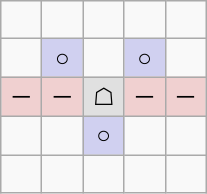<table border="1" class="wikitable">
<tr align=center>
<td width="20"> </td>
<td width="20"> </td>
<td width="20"> </td>
<td width="20"> </td>
<td width="20"> </td>
</tr>
<tr align=center>
<td> </td>
<td style="background:#d0d0f0;">○</td>
<td> </td>
<td style="background:#d0d0f0;">○</td>
<td> </td>
</tr>
<tr align=center>
<td style="background:#f0d0d0;">─</td>
<td style="background:#f0d0d0;">─</td>
<td style="background:#e0e0e0;">☖</td>
<td style="background:#f0d0d0;">─</td>
<td style="background:#f0d0d0;">─</td>
</tr>
<tr align=center>
<td> </td>
<td> </td>
<td style="background:#d0d0f0;">○</td>
<td> </td>
<td> </td>
</tr>
<tr align=center>
<td> </td>
<td> </td>
<td> </td>
<td> </td>
<td> </td>
</tr>
</table>
